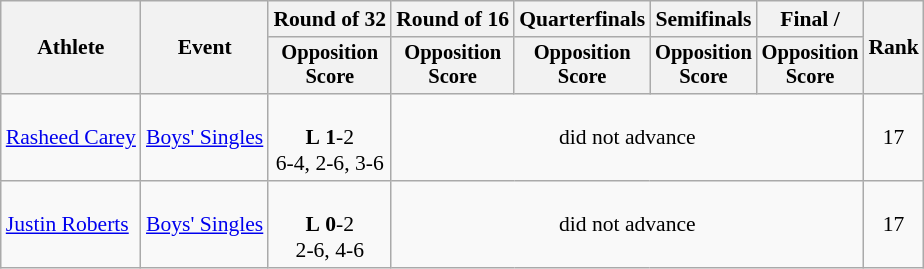<table class=wikitable style="font-size:90%">
<tr>
<th rowspan="2">Athlete</th>
<th rowspan="2">Event</th>
<th>Round of 32</th>
<th>Round of 16</th>
<th>Quarterfinals</th>
<th>Semifinals</th>
<th>Final / </th>
<th rowspan=2>Rank</th>
</tr>
<tr style="font-size:95%">
<th>Opposition<br>Score</th>
<th>Opposition<br>Score</th>
<th>Opposition<br>Score</th>
<th>Opposition<br>Score</th>
<th>Opposition<br>Score</th>
</tr>
<tr align=center>
<td align=left><a href='#'>Rasheed Carey</a></td>
<td align=left><a href='#'>Boys' Singles</a></td>
<td><br><strong>L</strong> <strong>1</strong>-2 <br> 6-4, 2-6, 3-6</td>
<td colspan=4>did not advance</td>
<td>17</td>
</tr>
<tr align=center>
<td align=left><a href='#'>Justin Roberts</a></td>
<td align=left><a href='#'>Boys' Singles</a></td>
<td><br><strong>L</strong> <strong>0</strong>-2 <br> 2-6, 4-6</td>
<td colspan=4>did not advance</td>
<td>17</td>
</tr>
</table>
